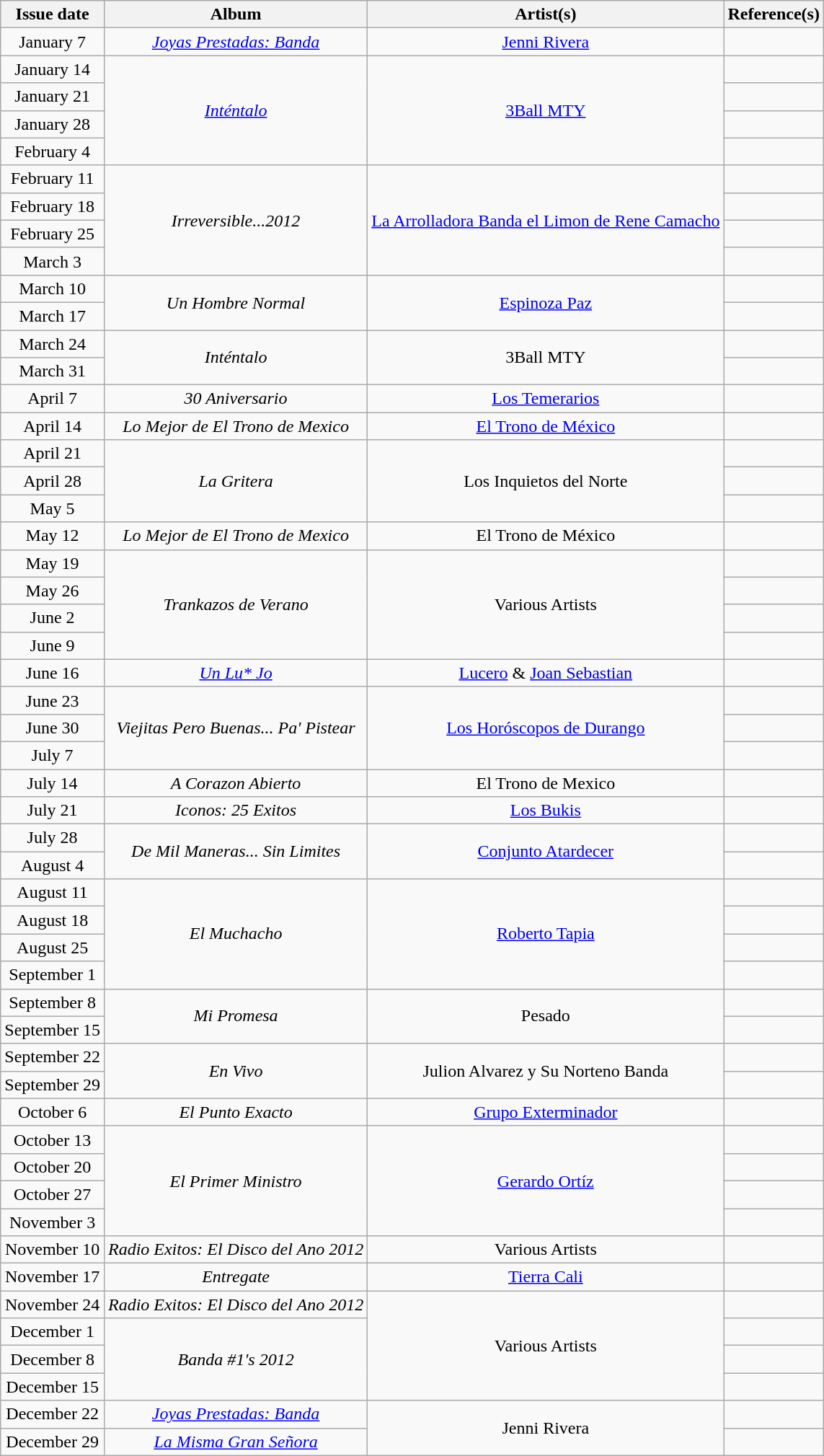<table class="wikitable" style="text-align: center">
<tr>
<th>Issue date</th>
<th>Album</th>
<th>Artist(s)</th>
<th class="unsortable">Reference(s)</th>
</tr>
<tr>
<td>January 7</td>
<td><em><a href='#'>Joyas Prestadas: Banda</a></em></td>
<td><a href='#'>Jenni Rivera</a></td>
<td></td>
</tr>
<tr>
<td>January 14</td>
<td rowspan="4"><em><a href='#'>Inténtalo</a></em></td>
<td rowspan="4"><a href='#'>3Ball MTY</a></td>
<td></td>
</tr>
<tr>
<td>January 21</td>
<td></td>
</tr>
<tr>
<td>January 28</td>
<td></td>
</tr>
<tr>
<td>February 4</td>
<td></td>
</tr>
<tr>
<td>February 11</td>
<td rowspan="4"><em>Irreversible...2012</em></td>
<td rowspan="4"><a href='#'>La Arrolladora Banda el Limon de Rene Camacho</a></td>
<td></td>
</tr>
<tr>
<td>February 18</td>
<td></td>
</tr>
<tr>
<td>February 25</td>
<td></td>
</tr>
<tr>
<td>March 3</td>
<td></td>
</tr>
<tr>
<td>March 10</td>
<td rowspan="2"><em>Un Hombre Normal</em></td>
<td rowspan="2"><a href='#'>Espinoza Paz</a></td>
<td></td>
</tr>
<tr>
<td>March 17</td>
<td></td>
</tr>
<tr>
<td>March 24</td>
<td rowspan="2"><em>Inténtalo</em></td>
<td rowspan="2">3Ball MTY</td>
<td></td>
</tr>
<tr>
<td>March 31</td>
<td></td>
</tr>
<tr>
<td>April 7</td>
<td><em>30 Aniversario</em></td>
<td><a href='#'>Los Temerarios</a></td>
<td></td>
</tr>
<tr>
<td>April 14</td>
<td><em>Lo Mejor de El Trono de Mexico</em></td>
<td><a href='#'>El Trono de México</a></td>
<td></td>
</tr>
<tr>
<td>April 21</td>
<td rowspan="3"><em>La Gritera</em></td>
<td rowspan="3">Los Inquietos del Norte</td>
<td></td>
</tr>
<tr>
<td>April 28</td>
<td></td>
</tr>
<tr>
<td>May 5</td>
<td></td>
</tr>
<tr>
<td>May 12</td>
<td><em>Lo Mejor de El Trono de Mexico</em></td>
<td>El Trono de México</td>
<td></td>
</tr>
<tr>
<td>May 19</td>
<td rowspan="4"><em>Trankazos de Verano</em></td>
<td rowspan="4">Various Artists</td>
<td></td>
</tr>
<tr>
<td>May 26</td>
<td></td>
</tr>
<tr>
<td>June 2</td>
<td></td>
</tr>
<tr>
<td>June 9</td>
<td></td>
</tr>
<tr>
<td>June 16</td>
<td><em><a href='#'>Un Lu* Jo</a></em></td>
<td><a href='#'>Lucero</a> & <a href='#'>Joan Sebastian</a></td>
<td></td>
</tr>
<tr>
<td>June 23</td>
<td rowspan="3"><em>Viejitas Pero Buenas... Pa' Pistear</em></td>
<td rowspan="3"><a href='#'>Los Horóscopos de Durango</a></td>
<td></td>
</tr>
<tr>
<td>June 30</td>
<td></td>
</tr>
<tr>
<td>July 7</td>
<td></td>
</tr>
<tr>
<td>July 14</td>
<td><em>A Corazon Abierto</em></td>
<td>El Trono de Mexico</td>
<td></td>
</tr>
<tr>
<td>July 21</td>
<td><em>Iconos: 25 Exitos</em></td>
<td><a href='#'>Los Bukis</a></td>
<td></td>
</tr>
<tr>
<td>July 28</td>
<td rowspan="2"><em>De Mil Maneras... Sin Limites</em></td>
<td rowspan="2"><a href='#'>Conjunto Atardecer</a></td>
<td></td>
</tr>
<tr>
<td>August 4</td>
<td></td>
</tr>
<tr>
<td>August 11</td>
<td rowspan="4"><em>El Muchacho</em></td>
<td rowspan="4"><a href='#'>Roberto Tapia</a></td>
<td></td>
</tr>
<tr>
<td>August 18</td>
<td></td>
</tr>
<tr>
<td>August 25</td>
<td></td>
</tr>
<tr>
<td>September 1</td>
<td></td>
</tr>
<tr>
<td>September 8</td>
<td rowspan="2"><em>Mi Promesa</em></td>
<td rowspan="2">Pesado</td>
<td></td>
</tr>
<tr>
<td>September 15</td>
<td></td>
</tr>
<tr>
<td>September 22</td>
<td rowspan="2"><em>En Vivo</em></td>
<td rowspan="2">Julion Alvarez y Su Norteno Banda</td>
<td></td>
</tr>
<tr>
<td>September 29</td>
<td></td>
</tr>
<tr>
<td>October 6</td>
<td><em>El Punto Exacto</em></td>
<td><a href='#'>Grupo Exterminador</a></td>
<td></td>
</tr>
<tr>
<td>October 13</td>
<td rowspan="4"><em>El Primer Ministro</em></td>
<td rowspan="4"><a href='#'>Gerardo Ortíz</a></td>
<td></td>
</tr>
<tr>
<td>October 20</td>
<td></td>
</tr>
<tr>
<td>October 27</td>
<td></td>
</tr>
<tr>
<td>November 3</td>
<td></td>
</tr>
<tr>
<td>November 10</td>
<td><em>Radio Exitos: El Disco del Ano 2012</em></td>
<td>Various Artists</td>
<td></td>
</tr>
<tr>
<td>November 17</td>
<td><em>Entregate</em></td>
<td><a href='#'>Tierra Cali</a></td>
<td></td>
</tr>
<tr>
<td>November 24</td>
<td><em>Radio Exitos: El Disco del Ano 2012</em></td>
<td rowspan="4">Various Artists</td>
<td></td>
</tr>
<tr>
<td>December 1</td>
<td rowspan="3"><em>Banda #1's 2012</em></td>
<td></td>
</tr>
<tr>
<td>December 8</td>
<td></td>
</tr>
<tr>
<td>December 15</td>
<td></td>
</tr>
<tr>
<td>December 22</td>
<td><em><a href='#'>Joyas Prestadas: Banda</a></em></td>
<td rowspan="2">Jenni Rivera</td>
<td></td>
</tr>
<tr>
<td>December 29</td>
<td><em><a href='#'>La Misma Gran Señora</a></em></td>
<td></td>
</tr>
</table>
